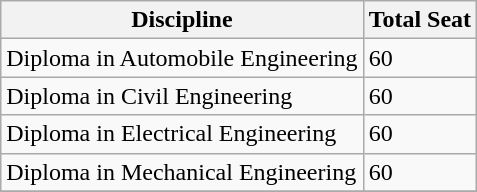<table class="wikitable">
<tr>
<th>Discipline</th>
<th>Total Seat</th>
</tr>
<tr>
<td>Diploma in Automobile Engineering</td>
<td>60</td>
</tr>
<tr>
<td>Diploma in Civil Engineering</td>
<td>60</td>
</tr>
<tr>
<td>Diploma in Electrical Engineering</td>
<td>60</td>
</tr>
<tr>
<td>Diploma in Mechanical Engineering</td>
<td>60</td>
</tr>
<tr>
</tr>
</table>
